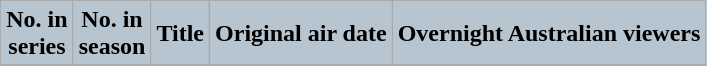<table class="wikitable plainrowheaders">
<tr style="color:black">
<th scope="col" style="background: #B7C5D0;">No. in<br>series</th>
<th scope="col" style="background: #B7C5D0;">No. in<br>season</th>
<th scope="col" style="background: #B7C5D0;">Title</th>
<th scope="col" style="background: #B7C5D0;">Original air date</th>
<th scope="col" style="background: #B7C5D0;">Overnight Australian viewers</th>
</tr>
<tr>
</tr>
</table>
